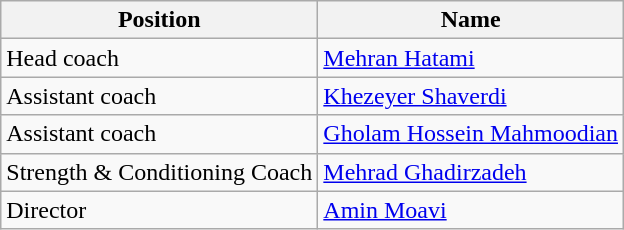<table class="wikitable">
<tr>
<th>Position</th>
<th>Name</th>
</tr>
<tr>
<td>Head coach</td>
<td> <a href='#'>Mehran Hatami</a></td>
</tr>
<tr>
<td>Assistant coach</td>
<td> <a href='#'>Khezeyer Shaverdi</a></td>
</tr>
<tr>
<td>Assistant coach</td>
<td> <a href='#'>Gholam Hossein Mahmoodian</a></td>
</tr>
<tr>
<td>Strength & Conditioning Coach</td>
<td> <a href='#'>Mehrad Ghadirzadeh</a></td>
</tr>
<tr>
<td>Director</td>
<td> <a href='#'>Amin Moavi</a></td>
</tr>
</table>
